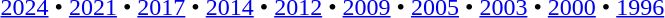<table id=toc class=toc summary=Contents>
<tr>
<td align=center><br><a href='#'>2024</a> • <a href='#'>2021</a> • <a href='#'>2017</a> • <a href='#'>2014</a> • <a href='#'>2012</a> • <a href='#'>2009</a> • <a href='#'>2005</a> • <a href='#'>2003</a> • <a href='#'>2000</a> • <a href='#'>1996</a></td>
</tr>
</table>
